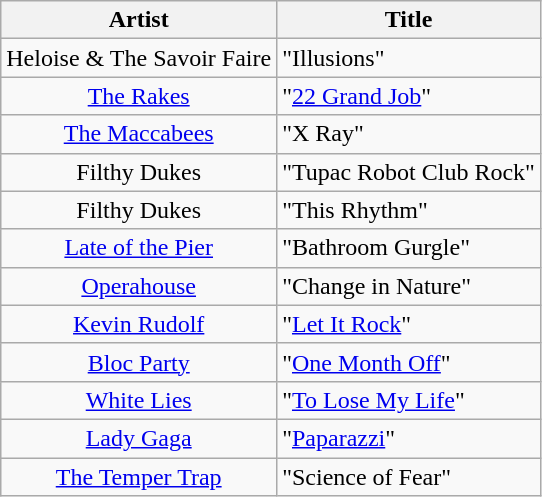<table class="wikitable">
<tr>
<th>Artist</th>
<th>Title</th>
</tr>
<tr>
<td align="center">Heloise & The Savoir Faire</td>
<td>"Illusions"</td>
</tr>
<tr>
<td align="center"><a href='#'>The Rakes</a></td>
<td>"<a href='#'>22 Grand Job</a>"</td>
</tr>
<tr>
<td align="center"><a href='#'>The Maccabees</a></td>
<td>"X Ray"</td>
</tr>
<tr>
<td align="center">Filthy Dukes</td>
<td>"Tupac Robot Club Rock"</td>
</tr>
<tr>
<td align="center">Filthy Dukes</td>
<td>"This Rhythm"</td>
</tr>
<tr>
<td align="center"><a href='#'>Late of the Pier</a></td>
<td>"Bathroom Gurgle"</td>
</tr>
<tr>
<td align="center"><a href='#'>Operahouse</a></td>
<td>"Change in Nature"</td>
</tr>
<tr>
<td align="center"><a href='#'>Kevin Rudolf</a></td>
<td>"<a href='#'>Let It Rock</a>"</td>
</tr>
<tr>
<td align="center"><a href='#'>Bloc Party</a></td>
<td>"<a href='#'>One Month Off</a>"</td>
</tr>
<tr>
<td align="center"><a href='#'>White Lies</a></td>
<td>"<a href='#'>To Lose My Life</a>"</td>
</tr>
<tr>
<td align="center"><a href='#'>Lady Gaga</a></td>
<td>"<a href='#'>Paparazzi</a>"</td>
</tr>
<tr>
<td align="center"><a href='#'>The Temper Trap</a></td>
<td>"Science of Fear"</td>
</tr>
</table>
